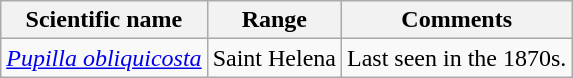<table class="wikitable">
<tr>
<th>Scientific name</th>
<th>Range</th>
<th class="unsortable">Comments</th>
</tr>
<tr>
<td><em><a href='#'>Pupilla obliquicosta</a></em></td>
<td>Saint Helena</td>
<td>Last seen in the 1870s.</td>
</tr>
</table>
